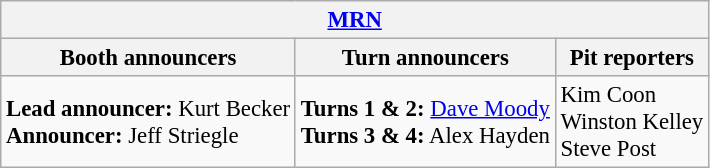<table class="wikitable" style="font-size: 95%;">
<tr>
<th colspan="3"><a href='#'>MRN</a></th>
</tr>
<tr>
<th>Booth announcers</th>
<th>Turn announcers</th>
<th>Pit reporters</th>
</tr>
<tr>
<td><strong>Lead announcer:</strong> Kurt Becker<br><strong>Announcer:</strong> Jeff Striegle</td>
<td><strong>Turns 1 & 2:</strong> <a href='#'>Dave Moody</a><br><strong>Turns 3 & 4:</strong> Alex Hayden</td>
<td>Kim Coon<br>Winston Kelley<br>Steve Post</td>
</tr>
</table>
